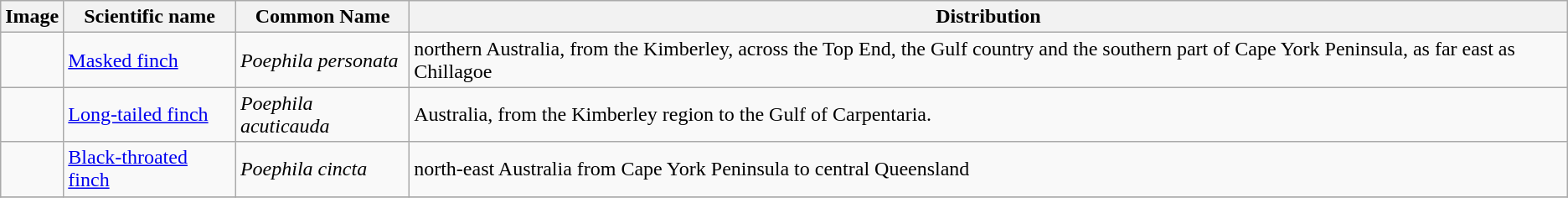<table class="wikitable">
<tr>
<th>Image</th>
<th>Scientific name</th>
<th>Common Name</th>
<th>Distribution</th>
</tr>
<tr>
<td></td>
<td><a href='#'>Masked finch</a></td>
<td><em>Poephila personata</em></td>
<td>northern Australia, from the Kimberley, across the Top End, the Gulf country and the southern part of Cape York Peninsula, as far east as Chillagoe</td>
</tr>
<tr>
<td></td>
<td><a href='#'>Long-tailed finch</a></td>
<td><em>Poephila acuticauda</em></td>
<td>Australia, from the Kimberley region to the Gulf of Carpentaria.</td>
</tr>
<tr>
<td></td>
<td><a href='#'>Black-throated finch</a></td>
<td><em>Poephila cincta</em></td>
<td>north-east Australia from Cape York Peninsula to central Queensland</td>
</tr>
<tr>
</tr>
</table>
